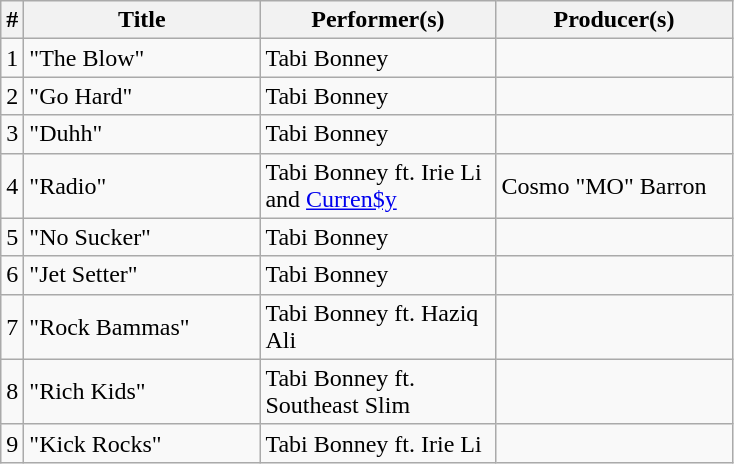<table class="wikitable">
<tr>
<th align="center">#</th>
<th align="center" width="150">Title</th>
<th align="center" width="150">Performer(s)</th>
<th align="center" width="150">Producer(s)</th>
</tr>
<tr>
<td>1</td>
<td>"The Blow"</td>
<td>Tabi Bonney</td>
<td></td>
</tr>
<tr>
<td>2</td>
<td>"Go Hard"</td>
<td>Tabi Bonney</td>
<td></td>
</tr>
<tr>
<td>3</td>
<td>"Duhh"</td>
<td>Tabi Bonney</td>
<td></td>
</tr>
<tr>
<td>4</td>
<td>"Radio"</td>
<td>Tabi Bonney ft. Irie Li and <a href='#'>Curren$y</a></td>
<td>Cosmo "MO" Barron</td>
</tr>
<tr>
<td>5</td>
<td>"No Sucker"</td>
<td>Tabi Bonney</td>
<td></td>
</tr>
<tr>
<td>6</td>
<td>"Jet Setter"</td>
<td>Tabi Bonney</td>
<td></td>
</tr>
<tr>
<td>7</td>
<td>"Rock Bammas"</td>
<td>Tabi Bonney ft. Haziq Ali</td>
<td></td>
</tr>
<tr>
<td>8</td>
<td>"Rich Kids"</td>
<td>Tabi Bonney ft. Southeast Slim</td>
<td></td>
</tr>
<tr>
<td>9</td>
<td>"Kick Rocks"</td>
<td>Tabi Bonney ft. Irie Li</td>
</tr>
</table>
